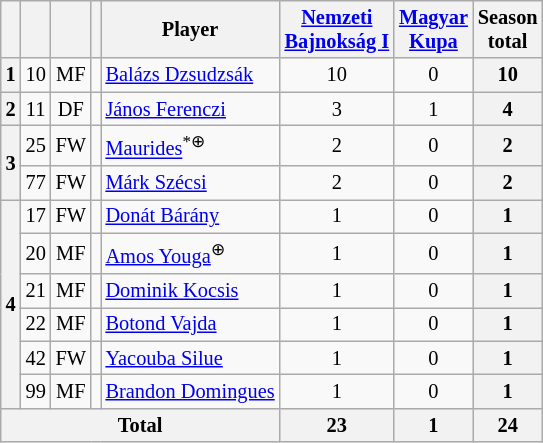<table class="wikitable sortable sticky-header" style="text-align:center; font-size:85%;">
<tr>
<th></th>
<th></th>
<th></th>
<th></th>
<th>Player</th>
<th><a href='#'>Nemzeti<br>Bajnokság I</a></th>
<th><a href='#'>Magyar<br>Kupa</a></th>
<th>Season<br>total</th>
</tr>
<tr>
<th rowspan="1">1</th>
<td>10</td>
<td>MF</td>
<td></td>
<td style="text-align:left;" data-sort-value="Dzsudzsak"><a href='#'>Balázs Dzsudzsák</a></td>
<td>10</td>
<td>0</td>
<th>10</th>
</tr>
<tr>
<th rowspan="1">2</th>
<td>11</td>
<td>DF</td>
<td></td>
<td style="text-align:left;" data-sort-value="Ferenczi"><a href='#'>János Ferenczi</a></td>
<td>3</td>
<td>1</td>
<th>4</th>
</tr>
<tr>
<th rowspan="2">3</th>
<td>25</td>
<td>FW</td>
<td></td>
<td style="text-align:left;" data-sort-value="Maurides"><a href='#'>Maurides</a><sup>*⊕</sup></td>
<td>2</td>
<td>0</td>
<th>2</th>
</tr>
<tr>
<td>77</td>
<td>FW</td>
<td></td>
<td style="text-align:left;" data-sort-value="Szecsi"><a href='#'>Márk Szécsi</a></td>
<td>2</td>
<td>0</td>
<th>2</th>
</tr>
<tr>
<th rowspan="6">4</th>
<td>17</td>
<td>FW</td>
<td></td>
<td style="text-align:left;" data-sort-value="Barany"><a href='#'>Donát Bárány</a></td>
<td>1</td>
<td>0</td>
<th>1</th>
</tr>
<tr>
<td>20</td>
<td>MF</td>
<td></td>
<td style="text-align:left;" data-sort-value="Youga"><a href='#'>Amos Youga</a><sup>⊕</sup></td>
<td>1</td>
<td>0</td>
<th>1</th>
</tr>
<tr>
<td>21</td>
<td>MF</td>
<td></td>
<td style="text-align:left;" data-sort-value="KocsisD"><a href='#'>Dominik Kocsis</a></td>
<td>1</td>
<td>0</td>
<th>1</th>
</tr>
<tr>
<td>22</td>
<td>MF</td>
<td></td>
<td style="text-align:left;" data-sort-value="Vajda"><a href='#'>Botond Vajda</a></td>
<td>1</td>
<td>0</td>
<th>1</th>
</tr>
<tr>
<td>42</td>
<td>FW</td>
<td></td>
<td style="text-align:left;" data-sort-value="Silue"><a href='#'>Yacouba Silue</a></td>
<td>1</td>
<td>0</td>
<th>1</th>
</tr>
<tr>
<td>99</td>
<td>MF</td>
<td></td>
<td style="text-align:left;" data-sort-value="Domingues"><a href='#'>Brandon Domingues</a></td>
<td>1</td>
<td>0</td>
<th>1</th>
</tr>
<tr>
<th colspan="5">Total</th>
<th>23</th>
<th>1</th>
<th>24</th>
</tr>
</table>
